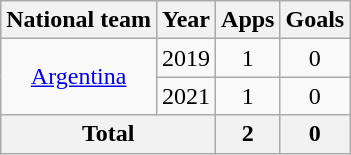<table class=wikitable style=text-align:center>
<tr>
<th>National team</th>
<th>Year</th>
<th>Apps</th>
<th>Goals</th>
</tr>
<tr>
<td rowspan="2"><a href='#'>Argentina</a></td>
<td>2019</td>
<td>1</td>
<td>0</td>
</tr>
<tr>
<td>2021</td>
<td>1</td>
<td>0</td>
</tr>
<tr>
<th colspan="2">Total</th>
<th>2</th>
<th>0</th>
</tr>
</table>
